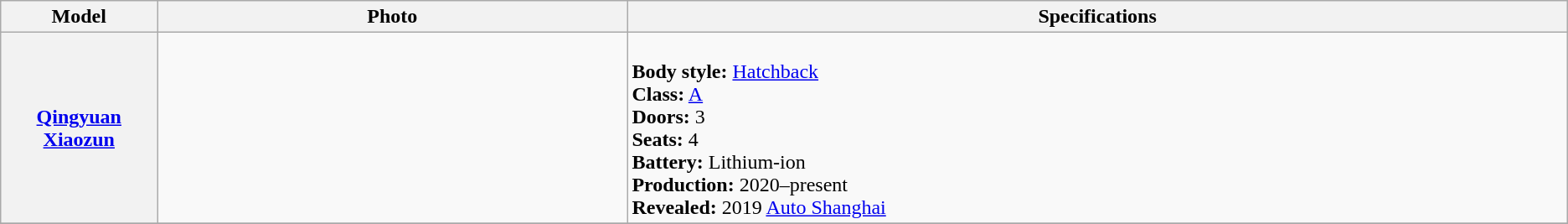<table class="wikitable">
<tr>
<th width=10%>Model</th>
<th width=30%>Photo</th>
<th width=100%>Specifications</th>
</tr>
<tr>
<th><a href='#'>Qingyuan Xiaozun</a></th>
<td></td>
<td><br><strong>Body style:</strong> <a href='#'>Hatchback</a><br><strong>Class:</strong> <a href='#'>A</a><br><strong>Doors:</strong> 3<br><strong>Seats:</strong> 4<br><strong>Battery:</strong> Lithium-ion<br><strong>Production:</strong> 2020–present<br><strong>Revealed:</strong> 2019 <a href='#'>Auto Shanghai</a></td>
</tr>
<tr>
</tr>
</table>
